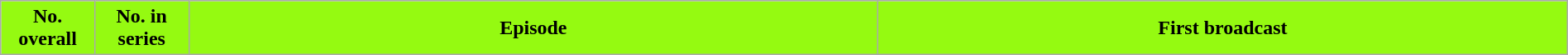<table class="wikitable plainrowheaders" style="width:100%; margin:auto; background:#fff;">
<tr>
<th style="background: #95fa11; width: 6%;">No. overall</th>
<th style="background: #95fa11; width: 6%;">No. in series</th>
<th style="background: #95fa11; width: 44%;">Episode</th>
<th style="background: #95fa11; width: 44%;">First broadcast<br>



</th>
</tr>
</table>
